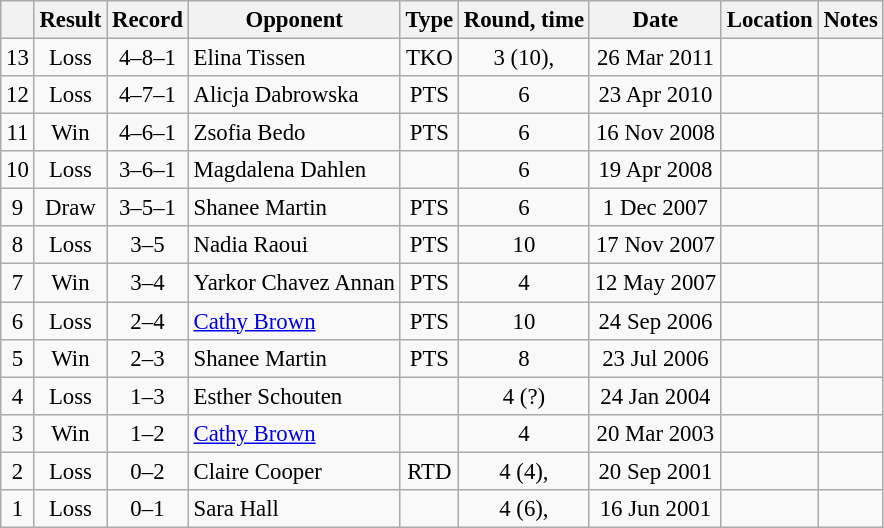<table class="wikitable" style="text-align:center; font-size:95%">
<tr>
<th></th>
<th>Result</th>
<th>Record</th>
<th>Opponent</th>
<th>Type</th>
<th>Round, time</th>
<th>Date</th>
<th>Location</th>
<th>Notes</th>
</tr>
<tr>
<td>13</td>
<td>Loss</td>
<td>4–8–1</td>
<td style="text-align:left;"> Elina Tissen</td>
<td>TKO</td>
<td>3 (10), </td>
<td>26 Mar 2011</td>
<td style="text-align:left;"> </td>
<td style="text-align:left;"></td>
</tr>
<tr>
<td>12</td>
<td>Loss</td>
<td>4–7–1</td>
<td style="text-align:left;"> Alicja Dabrowska</td>
<td>PTS</td>
<td>6</td>
<td>23 Apr 2010</td>
<td style="text-align:left;"> </td>
<td style="text-align:left;"></td>
</tr>
<tr>
<td>11</td>
<td>Win</td>
<td>4–6–1</td>
<td style="text-align:left;"> Zsofia Bedo</td>
<td>PTS</td>
<td>6</td>
<td>16 Nov 2008</td>
<td style="text-align:left;"> </td>
<td style="text-align:left;"></td>
</tr>
<tr>
<td>10</td>
<td>Loss</td>
<td>3–6–1</td>
<td style="text-align:left;"> Magdalena Dahlen</td>
<td></td>
<td>6</td>
<td>19 Apr 2008</td>
<td style="text-align:left;"> </td>
<td style="text-align:left;"></td>
</tr>
<tr>
<td>9</td>
<td>Draw</td>
<td>3–5–1</td>
<td style="text-align:left;"> Shanee Martin</td>
<td>PTS</td>
<td>6</td>
<td>1 Dec 2007</td>
<td style="text-align:left;"> </td>
<td style="text-align:left;"></td>
</tr>
<tr>
<td>8</td>
<td>Loss</td>
<td>3–5</td>
<td style="text-align:left;"> Nadia Raoui</td>
<td>PTS</td>
<td>10</td>
<td>17 Nov 2007</td>
<td style="text-align:left;"> </td>
<td style="text-align:left;"></td>
</tr>
<tr>
<td>7</td>
<td>Win</td>
<td>3–4</td>
<td style="text-align:left;"> Yarkor Chavez Annan</td>
<td>PTS</td>
<td>4</td>
<td>12 May 2007</td>
<td style="text-align:left;"> </td>
<td style="text-align:left;"></td>
</tr>
<tr>
<td>6</td>
<td>Loss</td>
<td>2–4</td>
<td style="text-align:left;"> <a href='#'>Cathy Brown</a></td>
<td>PTS</td>
<td>10</td>
<td>24 Sep 2006</td>
<td style="text-align:left;"> </td>
<td style="text-align:left;"></td>
</tr>
<tr>
<td>5</td>
<td>Win</td>
<td>2–3</td>
<td style="text-align:left;"> Shanee Martin</td>
<td>PTS</td>
<td>8</td>
<td>23 Jul 2006</td>
<td style="text-align:left;"> </td>
<td style="text-align:left;"></td>
</tr>
<tr>
<td>4</td>
<td>Loss</td>
<td>1–3</td>
<td style="text-align:left;"> Esther Schouten</td>
<td></td>
<td>4 (?)</td>
<td>24 Jan 2004</td>
<td style="text-align:left;"> </td>
<td style="text-align:left;"></td>
</tr>
<tr>
<td>3</td>
<td>Win</td>
<td>1–2</td>
<td style="text-align:left;"> <a href='#'>Cathy Brown</a></td>
<td></td>
<td>4</td>
<td>20 Mar 2003</td>
<td style="text-align:left;"> </td>
<td style="text-align:left;"></td>
</tr>
<tr>
<td>2</td>
<td>Loss</td>
<td>0–2</td>
<td style="text-align:left;"> Claire Cooper</td>
<td>RTD</td>
<td>4 (4), </td>
<td>20 Sep 2001</td>
<td style="text-align:left;"> </td>
<td style="text-align:left;"></td>
</tr>
<tr>
<td>1</td>
<td>Loss</td>
<td>0–1</td>
<td style="text-align:left;"> Sara Hall</td>
<td></td>
<td>4 (6), </td>
<td>16 Jun 2001</td>
<td style="text-align:left;"> </td>
<td style="text-align:left;"></td>
</tr>
</table>
